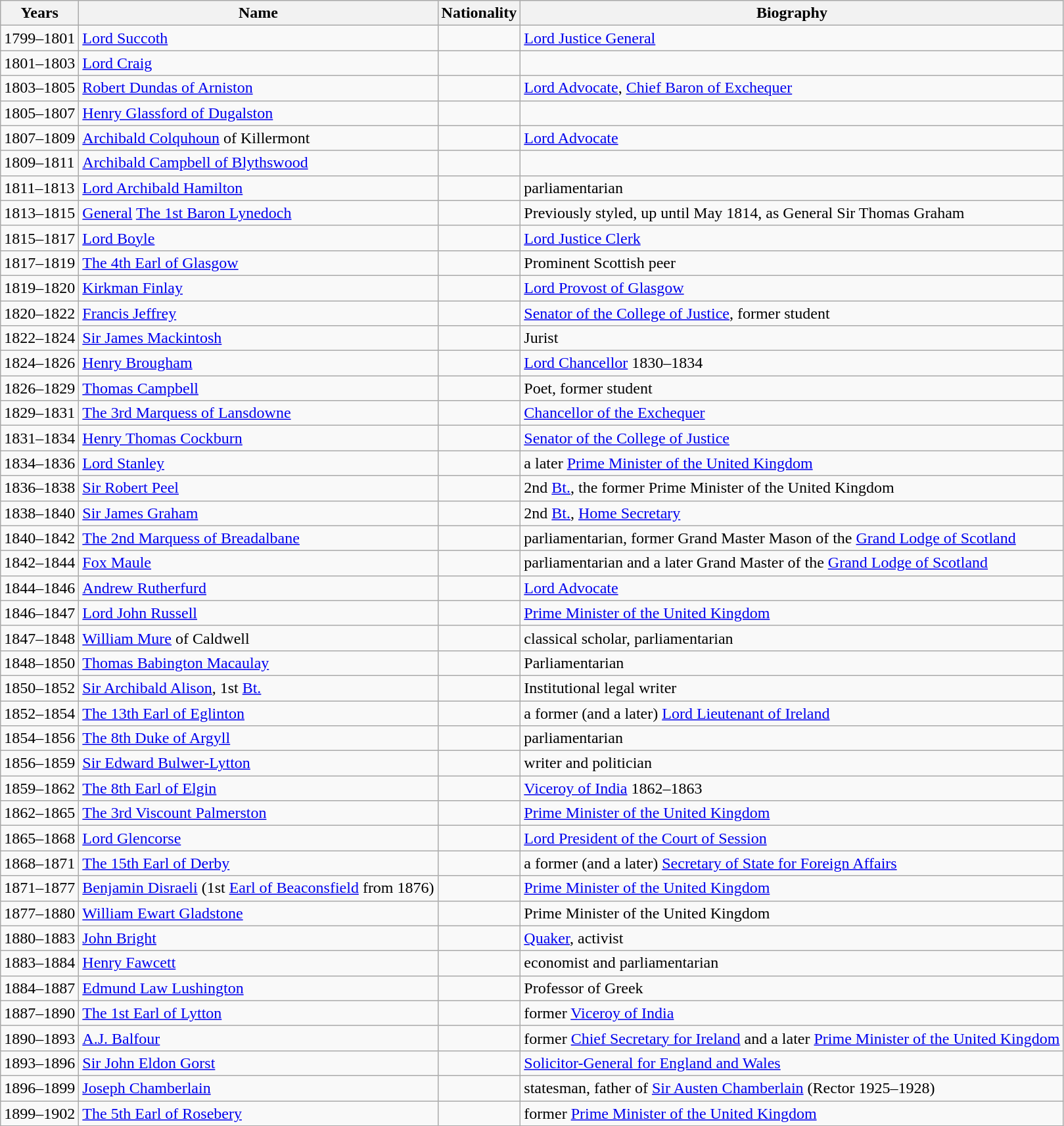<table class="wikitable">
<tr>
<th>Years</th>
<th>Name</th>
<th>Nationality</th>
<th>Biography</th>
</tr>
<tr>
<td style="white-space: nowrap">1799–1801</td>
<td><a href='#'>Lord Succoth</a></td>
<td style="white-space: nowrap"></td>
<td><a href='#'>Lord Justice General</a></td>
</tr>
<tr>
<td>1801–1803</td>
<td><a href='#'>Lord Craig</a></td>
<td></td>
<td></td>
</tr>
<tr>
<td>1803–1805</td>
<td><a href='#'>Robert Dundas of Arniston</a></td>
<td></td>
<td><a href='#'>Lord Advocate</a>, <a href='#'>Chief Baron of Exchequer</a></td>
</tr>
<tr>
<td>1805–1807</td>
<td><a href='#'>Henry Glassford of Dugalston</a></td>
<td></td>
<td></td>
</tr>
<tr>
<td>1807–1809</td>
<td><a href='#'>Archibald Colquhoun</a> of Killermont</td>
<td></td>
<td><a href='#'>Lord Advocate</a></td>
</tr>
<tr>
<td>1809–1811</td>
<td><a href='#'>Archibald Campbell of Blythswood</a></td>
<td></td>
<td></td>
</tr>
<tr>
<td>1811–1813</td>
<td><a href='#'>Lord Archibald Hamilton</a></td>
<td></td>
<td>parliamentarian</td>
</tr>
<tr>
<td>1813–1815</td>
<td><a href='#'>General</a> <a href='#'>The 1st Baron Lynedoch</a></td>
<td></td>
<td>Previously styled, up until May 1814, as General Sir Thomas Graham</td>
</tr>
<tr>
<td>1815–1817</td>
<td><a href='#'>Lord Boyle</a></td>
<td></td>
<td><a href='#'>Lord Justice Clerk</a></td>
</tr>
<tr>
<td>1817–1819</td>
<td><a href='#'>The 4th Earl of Glasgow</a></td>
<td></td>
<td>Prominent Scottish peer</td>
</tr>
<tr>
<td>1819–1820</td>
<td><a href='#'>Kirkman Finlay</a></td>
<td></td>
<td><a href='#'>Lord Provost of Glasgow</a></td>
</tr>
<tr>
<td>1820–1822</td>
<td><a href='#'>Francis Jeffrey</a></td>
<td></td>
<td><a href='#'>Senator of the College of Justice</a>, former student</td>
</tr>
<tr>
<td>1822–1824</td>
<td><a href='#'>Sir James Mackintosh</a></td>
<td></td>
<td>Jurist</td>
</tr>
<tr>
<td>1824–1826</td>
<td><a href='#'>Henry Brougham</a></td>
<td></td>
<td><a href='#'>Lord Chancellor</a> 1830–1834</td>
</tr>
<tr>
<td>1826–1829</td>
<td><a href='#'>Thomas Campbell</a></td>
<td></td>
<td>Poet, former student</td>
</tr>
<tr>
<td>1829–1831</td>
<td><a href='#'>The 3rd Marquess of Lansdowne</a></td>
<td></td>
<td><a href='#'>Chancellor of the Exchequer</a></td>
</tr>
<tr>
<td>1831–1834</td>
<td><a href='#'>Henry Thomas Cockburn</a></td>
<td></td>
<td><a href='#'>Senator of the College of Justice</a></td>
</tr>
<tr>
<td>1834–1836</td>
<td><a href='#'>Lord Stanley</a></td>
<td></td>
<td>a later <a href='#'>Prime Minister of the United Kingdom</a></td>
</tr>
<tr>
<td>1836–1838</td>
<td><a href='#'>Sir Robert Peel</a></td>
<td></td>
<td>2nd <a href='#'>Bt.</a>, the former Prime Minister of the United Kingdom</td>
</tr>
<tr>
<td>1838–1840</td>
<td><a href='#'>Sir James Graham</a></td>
<td></td>
<td>2nd <a href='#'>Bt.</a>, <a href='#'>Home Secretary</a></td>
</tr>
<tr>
<td>1840–1842</td>
<td><a href='#'>The 2nd Marquess of Breadalbane</a></td>
<td></td>
<td>parliamentarian, former Grand Master Mason of the <a href='#'>Grand Lodge of Scotland</a></td>
</tr>
<tr>
<td>1842–1844</td>
<td><a href='#'>Fox Maule</a></td>
<td></td>
<td>parliamentarian and a later Grand Master of the <a href='#'>Grand Lodge of Scotland</a></td>
</tr>
<tr>
<td>1844–1846</td>
<td><a href='#'>Andrew Rutherfurd</a></td>
<td></td>
<td><a href='#'>Lord Advocate</a></td>
</tr>
<tr>
<td>1846–1847</td>
<td><a href='#'>Lord John Russell</a></td>
<td></td>
<td><a href='#'>Prime Minister of the United Kingdom</a></td>
</tr>
<tr>
<td>1847–1848</td>
<td><a href='#'>William Mure</a> of Caldwell</td>
<td></td>
<td>classical scholar, parliamentarian</td>
</tr>
<tr>
<td>1848–1850</td>
<td><a href='#'>Thomas Babington Macaulay</a></td>
<td></td>
<td>Parliamentarian</td>
</tr>
<tr>
<td>1850–1852</td>
<td><a href='#'>Sir Archibald Alison</a>, 1st <a href='#'>Bt.</a></td>
<td></td>
<td>Institutional legal writer</td>
</tr>
<tr>
<td>1852–1854</td>
<td><a href='#'>The 13th Earl of Eglinton</a></td>
<td></td>
<td>a former (and a later) <a href='#'>Lord Lieutenant of Ireland</a></td>
</tr>
<tr>
<td>1854–1856</td>
<td><a href='#'>The 8th Duke of Argyll</a></td>
<td></td>
<td>parliamentarian</td>
</tr>
<tr>
<td>1856–1859</td>
<td><a href='#'>Sir Edward Bulwer-Lytton</a></td>
<td></td>
<td>writer and politician</td>
</tr>
<tr>
<td>1859–1862</td>
<td><a href='#'>The 8th Earl of Elgin</a></td>
<td></td>
<td><a href='#'>Viceroy of India</a> 1862–1863</td>
</tr>
<tr>
<td>1862–1865</td>
<td><a href='#'>The 3rd Viscount Palmerston</a></td>
<td></td>
<td><a href='#'>Prime Minister of the United Kingdom</a></td>
</tr>
<tr>
<td>1865–1868</td>
<td><a href='#'>Lord Glencorse</a></td>
<td></td>
<td><a href='#'>Lord President of the Court of Session</a></td>
</tr>
<tr>
<td>1868–1871</td>
<td><a href='#'>The 15th Earl of Derby</a></td>
<td></td>
<td>a former (and a later) <a href='#'>Secretary of State for Foreign Affairs</a></td>
</tr>
<tr>
<td>1871–1877</td>
<td><a href='#'>Benjamin Disraeli</a> (1st <a href='#'>Earl of Beaconsfield</a> from 1876)</td>
<td></td>
<td><a href='#'>Prime Minister of the United Kingdom</a></td>
</tr>
<tr>
<td>1877–1880</td>
<td><a href='#'>William Ewart Gladstone</a></td>
<td></td>
<td>Prime Minister of the United Kingdom</td>
</tr>
<tr>
<td>1880–1883</td>
<td><a href='#'>John Bright</a></td>
<td></td>
<td><a href='#'>Quaker</a>, activist</td>
</tr>
<tr>
<td>1883–1884</td>
<td><a href='#'>Henry Fawcett</a></td>
<td></td>
<td>economist and parliamentarian</td>
</tr>
<tr>
<td>1884–1887</td>
<td><a href='#'>Edmund Law Lushington</a></td>
<td></td>
<td>Professor of Greek</td>
</tr>
<tr>
<td>1887–1890</td>
<td><a href='#'>The 1st Earl of Lytton</a></td>
<td></td>
<td>former <a href='#'>Viceroy of India</a></td>
</tr>
<tr>
<td>1890–1893</td>
<td><a href='#'>A.J. Balfour</a></td>
<td></td>
<td>former <a href='#'>Chief Secretary for Ireland</a> and a later <a href='#'>Prime Minister of the United Kingdom</a></td>
</tr>
<tr>
<td>1893–1896</td>
<td><a href='#'>Sir John Eldon Gorst</a></td>
<td></td>
<td><a href='#'>Solicitor-General for England and Wales</a></td>
</tr>
<tr>
<td>1896–1899</td>
<td><a href='#'>Joseph Chamberlain</a></td>
<td></td>
<td>statesman, father of <a href='#'>Sir Austen Chamberlain</a> (Rector 1925–1928)</td>
</tr>
<tr>
<td>1899–1902</td>
<td><a href='#'>The 5th Earl of Rosebery</a></td>
<td></td>
<td>former <a href='#'>Prime Minister of the United Kingdom</a></td>
</tr>
</table>
